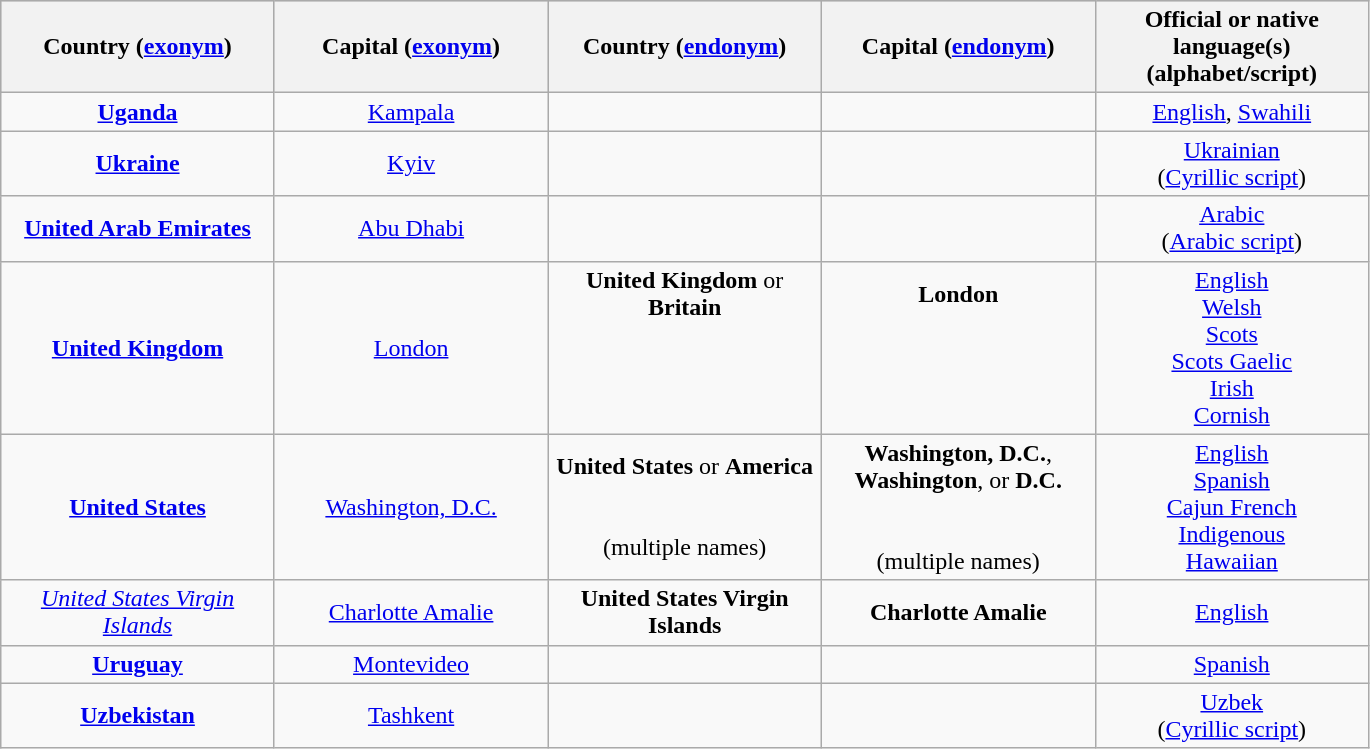<table style="text-align:center;" class="wikitable">
<tr style="background:#ccc;">
<th style="width:175px;">Country (<a href='#'>exonym</a>)</th>
<th style="width:175px;">Capital (<a href='#'>exonym</a>)</th>
<th style="width:175px;">Country (<a href='#'>endonym</a>)</th>
<th style="width:175px;">Capital (<a href='#'>endonym</a>)</th>
<th style="width:175px;">Official or native language(s) (alphabet/script)</th>
</tr>
<tr>
<td> <strong><a href='#'>Uganda</a></strong></td>
<td><a href='#'>Kampala</a></td>
<td><strong></strong></td>
<td><strong></strong></td>
<td><a href='#'>English</a>, <a href='#'>Swahili</a></td>
</tr>
<tr>
<td> <strong><a href='#'>Ukraine</a></strong></td>
<td><a href='#'>Kyiv</a></td>
<td><strong></strong><br></td>
<td><strong></strong><br></td>
<td><a href='#'>Ukrainian</a><br>(<a href='#'>Cyrillic script</a>)</td>
</tr>
<tr>
<td> <strong><a href='#'>United Arab Emirates</a></strong></td>
<td><a href='#'>Abu Dhabi</a></td>
<td><strong></strong><br></td>
<td><strong></strong><br></td>
<td><a href='#'>Arabic</a><br>(<a href='#'>Arabic script</a>)</td>
</tr>
<tr>
<td> <strong><a href='#'>United Kingdom</a></strong></td>
<td><a href='#'>London</a></td>
<td><strong>United Kingdom</strong> or <strong>Britain</strong><br><strong></strong><br><strong></strong><br><strong></strong><br><strong><em></em></strong><br><strong></strong></td>
<td><strong>London</strong><br><strong></strong><br><strong></strong><br><strong></strong><br><strong><em></em></strong><br><strong></strong></td>
<td><a href='#'>English</a><br><a href='#'>Welsh</a><br><a href='#'>Scots</a><br><a href='#'>Scots Gaelic</a><br><a href='#'>Irish</a><br><a href='#'>Cornish</a></td>
</tr>
<tr>
<td> <strong><a href='#'>United States</a></strong></td>
<td><a href='#'>Washington, D.C.</a></td>
<td><strong>United States</strong> or <strong>America</strong><br><strong></strong><br><strong></strong><br>(multiple names)<br><strong></strong></td>
<td><strong>Washington, D.C.</strong>, <strong>Washington</strong>, or <strong>D.C.</strong><br><strong></strong><br><strong></strong><br>(multiple names)<br></td>
<td><a href='#'>English</a><br><a href='#'>Spanish</a><br><a href='#'>Cajun French</a><br><a href='#'>Indigenous</a><br><a href='#'>Hawaiian</a></td>
</tr>
<tr>
<td> <em><a href='#'>United States Virgin Islands</a></em></td>
<td><a href='#'>Charlotte Amalie</a></td>
<td><strong>United States Virgin Islands</strong></td>
<td><strong>Charlotte Amalie</strong></td>
<td><a href='#'>English</a></td>
</tr>
<tr>
<td> <strong><a href='#'>Uruguay</a></strong></td>
<td><a href='#'>Montevideo</a></td>
<td><strong></strong></td>
<td><strong></strong></td>
<td><a href='#'>Spanish</a></td>
</tr>
<tr>
<td> <strong><a href='#'>Uzbekistan</a></strong></td>
<td><a href='#'>Tashkent</a></td>
<td><strong></strong><br></td>
<td><strong></strong><br></td>
<td><a href='#'>Uzbek</a><br>(<a href='#'>Cyrillic script</a>)</td>
</tr>
</table>
